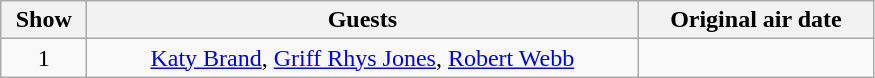<table class="wikitable" style="text-align:center;">
<tr>
<th style="width:50px;">Show</th>
<th style="width:360px;">Guests</th>
<th style="width:150px;">Original air date</th>
</tr>
<tr>
<td>1</td>
<td><a href='#'>Katy Brand</a>, <a href='#'>Griff Rhys Jones</a>, <a href='#'>Robert Webb</a></td>
<td></td>
</tr>
</table>
